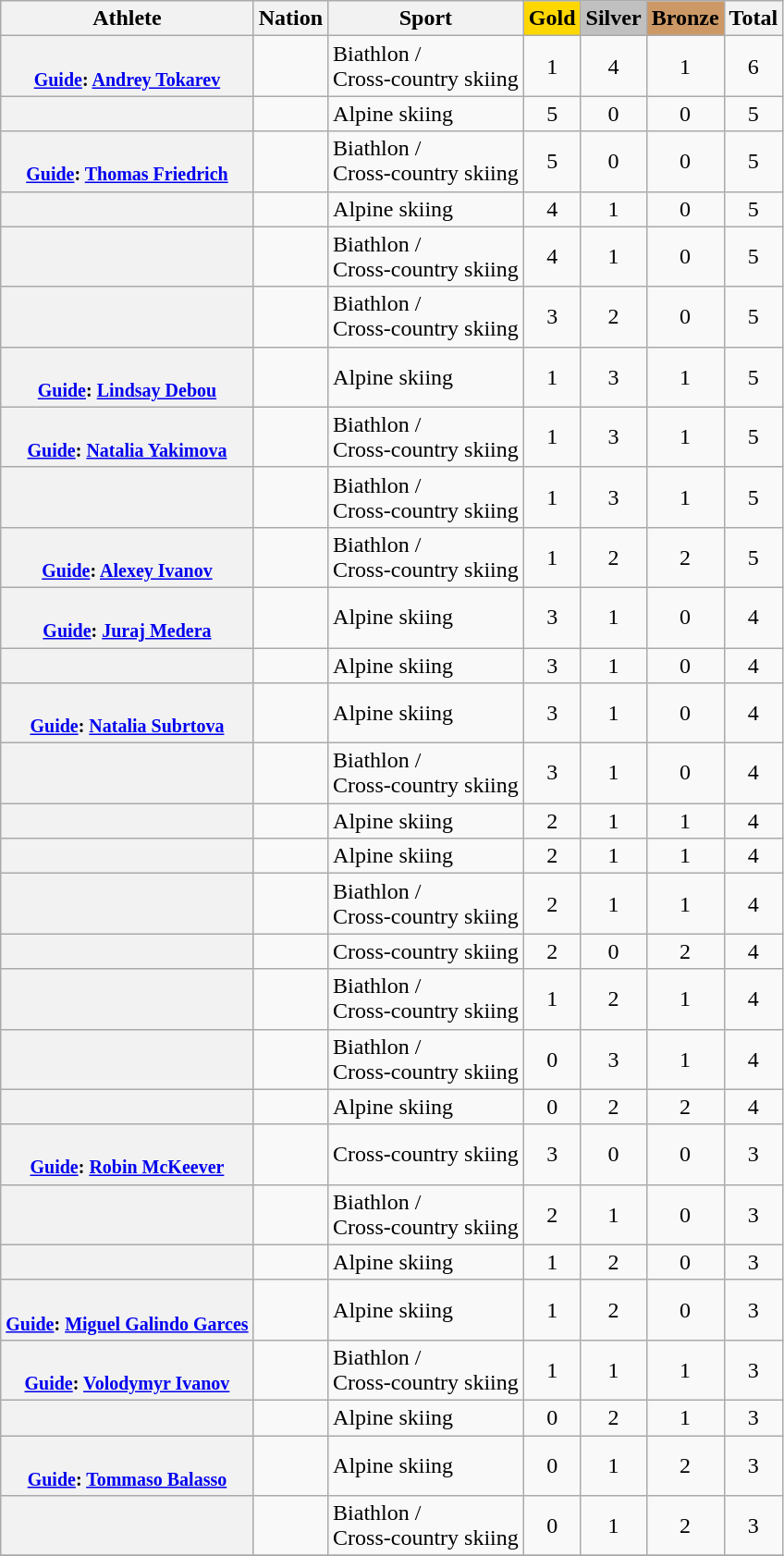<table class="wikitable sortable plainrowheaders" style="text-align:center">
<tr>
<th scope="col">Athlete</th>
<th scope="col">Nation</th>
<th scope="col">Sport</th>
<th scope="col" style="background-color: gold"><strong>Gold</strong></th>
<th scope="col" style="background-color: silver"><strong>Silver</strong></th>
<th scope="col" style="background-color: #cc9966"><strong>Bronze</strong></th>
<th scope="col">Total</th>
</tr>
<tr>
<th scope="row"><br><small><a href='#'>Guide</a>: <a href='#'>Andrey Tokarev</a></small></th>
<td align=left></td>
<td align=left>Biathlon /<br>Cross-country skiing</td>
<td>1</td>
<td>4</td>
<td>1</td>
<td>6</td>
</tr>
<tr>
<th scope="row"></th>
<td align=left></td>
<td align=left>Alpine skiing</td>
<td>5</td>
<td>0</td>
<td>0</td>
<td>5</td>
</tr>
<tr>
<th scope="row"><br><small><a href='#'>Guide</a>: <a href='#'>Thomas Friedrich</a></small></th>
<td align=left></td>
<td align=left>Biathlon /<br>Cross-country skiing</td>
<td>5</td>
<td>0</td>
<td>0</td>
<td>5</td>
</tr>
<tr>
<th scope="row"></th>
<td align=left></td>
<td align=left>Alpine skiing</td>
<td>4</td>
<td>1</td>
<td>0</td>
<td>5</td>
</tr>
<tr>
<th scope="row"></th>
<td align=left></td>
<td align=left>Biathlon /<br>Cross-country skiing</td>
<td>4</td>
<td>1</td>
<td>0</td>
<td>5</td>
</tr>
<tr>
<th scope="row"></th>
<td align=left></td>
<td align=left>Biathlon /<br>Cross-country skiing</td>
<td>3</td>
<td>2</td>
<td>0</td>
<td>5</td>
</tr>
<tr>
<th scope="row"><br><small><a href='#'>Guide</a>: <a href='#'>Lindsay Debou</a></small></th>
<td align=left></td>
<td align=left>Alpine skiing</td>
<td>1</td>
<td>3</td>
<td>1</td>
<td>5</td>
</tr>
<tr>
<th scope="row"><br><small><a href='#'>Guide</a>: <a href='#'>Natalia Yakimova</a></small></th>
<td align=left></td>
<td align=left>Biathlon /<br>Cross-country skiing</td>
<td>1</td>
<td>3</td>
<td>1</td>
<td>5</td>
</tr>
<tr>
<th scope="row"></th>
<td align=left></td>
<td align=left>Biathlon /<br>Cross-country skiing</td>
<td>1</td>
<td>3</td>
<td>1</td>
<td>5</td>
</tr>
<tr>
<th scope="row"><br><small><a href='#'>Guide</a>: <a href='#'>Alexey Ivanov</a></small></th>
<td align=left></td>
<td align=left>Biathlon /<br>Cross-country skiing</td>
<td>1</td>
<td>2</td>
<td>2</td>
<td>5</td>
</tr>
<tr>
<th scope="row"><br><small><a href='#'>Guide</a>: <a href='#'>Juraj Medera</a></small></th>
<td align=left></td>
<td align=left>Alpine skiing</td>
<td>3</td>
<td>1</td>
<td>0</td>
<td>4</td>
</tr>
<tr>
<th scope="row"></th>
<td align=left></td>
<td align=left>Alpine skiing</td>
<td>3</td>
<td>1</td>
<td>0</td>
<td>4</td>
</tr>
<tr>
<th scope="row"><br><small><a href='#'>Guide</a>: <a href='#'>Natalia Subrtova</a></small></th>
<td align=left></td>
<td align=left>Alpine skiing</td>
<td>3</td>
<td>1</td>
<td>0</td>
<td>4</td>
</tr>
<tr>
<th scope="row"></th>
<td align=left></td>
<td align=left>Biathlon /<br>Cross-country skiing</td>
<td>3</td>
<td>1</td>
<td>0</td>
<td>4</td>
</tr>
<tr>
<th scope="row"></th>
<td align=left></td>
<td align=left>Alpine skiing</td>
<td>2</td>
<td>1</td>
<td>1</td>
<td>4</td>
</tr>
<tr>
<th scope="row"></th>
<td align=left></td>
<td align=left>Alpine skiing</td>
<td>2</td>
<td>1</td>
<td>1</td>
<td>4</td>
</tr>
<tr>
<th scope="row"></th>
<td align=left></td>
<td align=left>Biathlon /<br>Cross-country skiing</td>
<td>2</td>
<td>1</td>
<td>1</td>
<td>4</td>
</tr>
<tr>
<th scope="row"></th>
<td align=left></td>
<td align=left>Cross-country skiing</td>
<td>2</td>
<td>0</td>
<td>2</td>
<td>4</td>
</tr>
<tr>
<th scope="row"></th>
<td align=left></td>
<td align=left>Biathlon /<br>Cross-country skiing</td>
<td>1</td>
<td>2</td>
<td>1</td>
<td>4</td>
</tr>
<tr>
<th scope="row"></th>
<td align=left></td>
<td align=left>Biathlon /<br>Cross-country skiing</td>
<td>0</td>
<td>3</td>
<td>1</td>
<td>4</td>
</tr>
<tr>
<th scope="row"></th>
<td align=left></td>
<td align=left>Alpine skiing</td>
<td>0</td>
<td>2</td>
<td>2</td>
<td>4</td>
</tr>
<tr>
<th scope="row"><br><small><a href='#'>Guide</a>: <a href='#'>Robin McKeever</a></small></th>
<td align=left></td>
<td align=left>Cross-country skiing</td>
<td>3</td>
<td>0</td>
<td>0</td>
<td>3</td>
</tr>
<tr>
<th scope="row"></th>
<td align=left></td>
<td align=left>Biathlon /<br>Cross-country skiing</td>
<td>2</td>
<td>1</td>
<td>0</td>
<td>3</td>
</tr>
<tr>
<th scope="row"></th>
<td align=left></td>
<td align=left>Alpine skiing</td>
<td>1</td>
<td>2</td>
<td>0</td>
<td>3</td>
</tr>
<tr>
<th scope="row"><br><small><a href='#'>Guide</a>: <a href='#'>Miguel Galindo Garces</a></small></th>
<td align=left></td>
<td align=left>Alpine skiing</td>
<td>1</td>
<td>2</td>
<td>0</td>
<td>3</td>
</tr>
<tr>
<th scope="row"><br><small><a href='#'>Guide</a>: <a href='#'>Volodymyr Ivanov</a></small></th>
<td align=left></td>
<td align=left>Biathlon /<br>Cross-country skiing</td>
<td>1</td>
<td>1</td>
<td>1</td>
<td>3</td>
</tr>
<tr>
<th scope="row"></th>
<td align=left></td>
<td align=left>Alpine skiing</td>
<td>0</td>
<td>2</td>
<td>1</td>
<td>3</td>
</tr>
<tr>
<th scope="row"><br><small><a href='#'>Guide</a>: <a href='#'>Tommaso Balasso</a></small></th>
<td align=left></td>
<td align=left>Alpine skiing</td>
<td>0</td>
<td>1</td>
<td>2</td>
<td>3</td>
</tr>
<tr>
<th scope="row"></th>
<td align=left></td>
<td align=left>Biathlon /<br>Cross-country skiing</td>
<td>0</td>
<td>1</td>
<td>2</td>
<td>3</td>
</tr>
<tr>
</tr>
</table>
